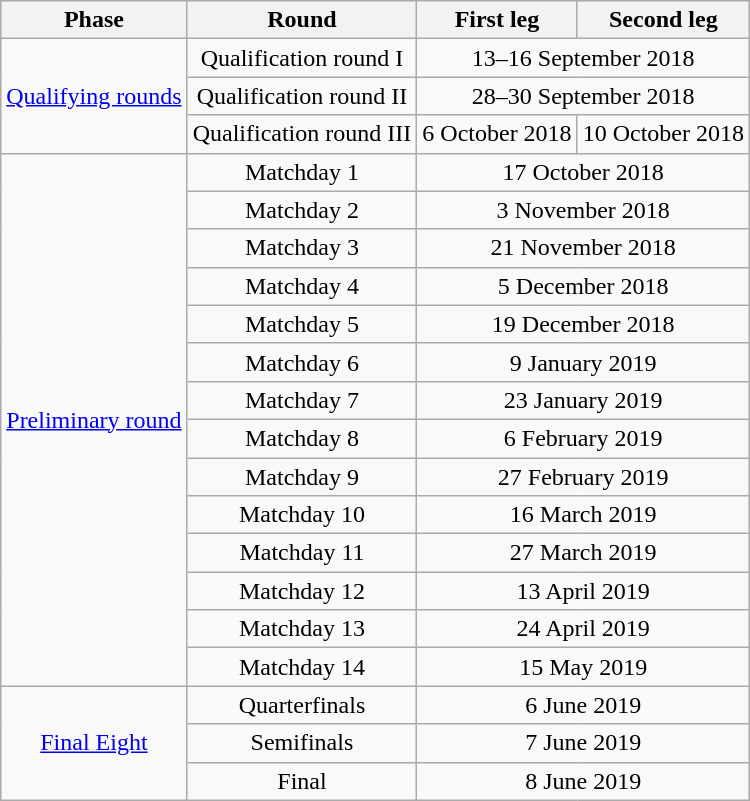<table class="wikitable" style="text-align:center">
<tr>
<th>Phase</th>
<th>Round</th>
<th>First leg</th>
<th>Second leg</th>
</tr>
<tr>
<td rowspan=3><a href='#'>Qualifying rounds</a></td>
<td>Qualification round I</td>
<td colspan=2>13–16 September 2018</td>
</tr>
<tr>
<td>Qualification round II</td>
<td colspan=2>28–30 September 2018</td>
</tr>
<tr>
<td>Qualification round III</td>
<td>6 October 2018</td>
<td>10 October 2018</td>
</tr>
<tr>
<td rowspan=14><a href='#'>Preliminary round</a></td>
<td>Matchday 1</td>
<td colspan=2>17 October 2018</td>
</tr>
<tr>
<td>Matchday 2</td>
<td colspan=2>3 November 2018</td>
</tr>
<tr>
<td>Matchday 3</td>
<td colspan=2>21 November 2018</td>
</tr>
<tr>
<td>Matchday 4</td>
<td colspan=2>5 December 2018</td>
</tr>
<tr>
<td>Matchday 5</td>
<td colspan=2>19 December 2018</td>
</tr>
<tr>
<td>Matchday 6</td>
<td colspan=2>9 January 2019</td>
</tr>
<tr>
<td>Matchday 7</td>
<td colspan=2>23 January 2019</td>
</tr>
<tr>
<td>Matchday 8</td>
<td colspan=2>6 February 2019</td>
</tr>
<tr>
<td>Matchday 9</td>
<td colspan=2>27 February 2019</td>
</tr>
<tr>
<td>Matchday 10</td>
<td colspan=2>16 March 2019</td>
</tr>
<tr>
<td>Matchday 11</td>
<td colspan=2>27 March 2019</td>
</tr>
<tr>
<td>Matchday 12</td>
<td colspan=2>13 April 2019</td>
</tr>
<tr>
<td>Matchday 13</td>
<td colspan=2>24 April 2019</td>
</tr>
<tr>
<td>Matchday 14</td>
<td colspan=2>15 May 2019</td>
</tr>
<tr>
<td rowspan=3><a href='#'>Final Eight</a></td>
<td>Quarterfinals</td>
<td colspan=2>6 June 2019</td>
</tr>
<tr>
<td>Semifinals</td>
<td colspan=2>7 June 2019</td>
</tr>
<tr>
<td>Final</td>
<td colspan=2>8 June 2019</td>
</tr>
</table>
